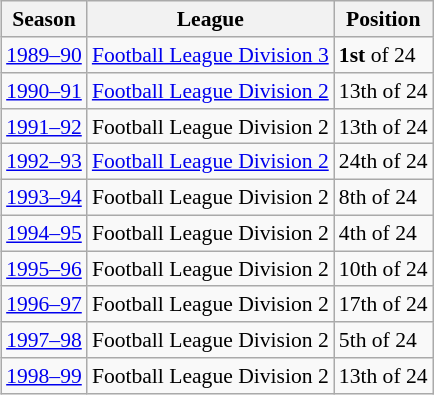<table class="wikitable" style="float:right; font-size: 90%; text-align: left;">
<tr>
<th>Season</th>
<th>League</th>
<th>Position</th>
</tr>
<tr>
<td><a href='#'>1989–90</a></td>
<td><a href='#'>Football League Division 3</a></td>
<td><strong>1st</strong> of 24</td>
</tr>
<tr>
<td><a href='#'>1990–91</a></td>
<td><a href='#'>Football League Division 2</a></td>
<td>13th of 24</td>
</tr>
<tr>
<td><a href='#'>1991–92</a></td>
<td>Football League Division 2</td>
<td>13th of 24</td>
</tr>
<tr>
<td><a href='#'>1992–93</a></td>
<td><a href='#'>Football League Division 2</a></td>
<td>24th of 24</td>
</tr>
<tr>
<td><a href='#'>1993–94</a></td>
<td>Football League Division 2</td>
<td>8th of 24</td>
</tr>
<tr>
<td><a href='#'>1994–95</a></td>
<td>Football League Division 2</td>
<td>4th of 24</td>
</tr>
<tr>
<td><a href='#'>1995–96</a></td>
<td>Football League Division 2</td>
<td>10th of 24</td>
</tr>
<tr>
<td><a href='#'>1996–97</a></td>
<td>Football League Division 2</td>
<td>17th of 24</td>
</tr>
<tr>
<td><a href='#'>1997–98</a></td>
<td>Football League Division 2</td>
<td>5th of 24</td>
</tr>
<tr>
<td><a href='#'>1998–99</a></td>
<td>Football League Division 2</td>
<td>13th of 24</td>
</tr>
</table>
